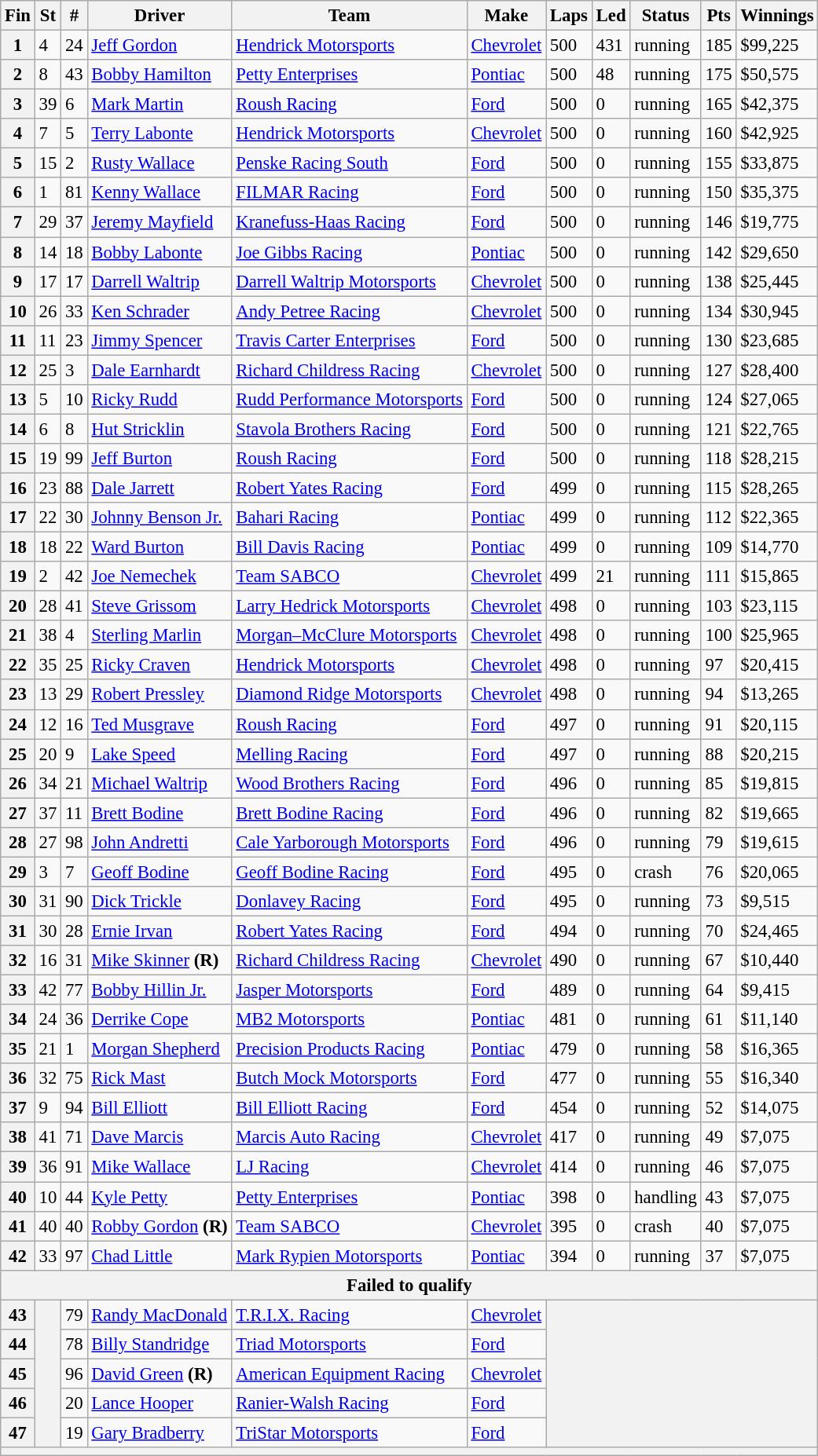<table class="wikitable" style="font-size:95%">
<tr>
<th>Fin</th>
<th>St</th>
<th>#</th>
<th>Driver</th>
<th>Team</th>
<th>Make</th>
<th>Laps</th>
<th>Led</th>
<th>Status</th>
<th>Pts</th>
<th>Winnings</th>
</tr>
<tr>
<th>1</th>
<td>4</td>
<td>24</td>
<td><a href='#'>Jeff Gordon</a></td>
<td><a href='#'>Hendrick Motorsports</a></td>
<td><a href='#'>Chevrolet</a></td>
<td>500</td>
<td>431</td>
<td>running</td>
<td>185</td>
<td>$99,225</td>
</tr>
<tr>
<th>2</th>
<td>8</td>
<td>43</td>
<td><a href='#'>Bobby Hamilton</a></td>
<td><a href='#'>Petty Enterprises</a></td>
<td><a href='#'>Pontiac</a></td>
<td>500</td>
<td>48</td>
<td>running</td>
<td>175</td>
<td>$50,575</td>
</tr>
<tr>
<th>3</th>
<td>39</td>
<td>6</td>
<td><a href='#'>Mark Martin</a></td>
<td><a href='#'>Roush Racing</a></td>
<td><a href='#'>Ford</a></td>
<td>500</td>
<td>0</td>
<td>running</td>
<td>165</td>
<td>$42,375</td>
</tr>
<tr>
<th>4</th>
<td>7</td>
<td>5</td>
<td><a href='#'>Terry Labonte</a></td>
<td><a href='#'>Hendrick Motorsports</a></td>
<td><a href='#'>Chevrolet</a></td>
<td>500</td>
<td>0</td>
<td>running</td>
<td>160</td>
<td>$42,925</td>
</tr>
<tr>
<th>5</th>
<td>15</td>
<td>2</td>
<td><a href='#'>Rusty Wallace</a></td>
<td><a href='#'>Penske Racing South</a></td>
<td><a href='#'>Ford</a></td>
<td>500</td>
<td>0</td>
<td>running</td>
<td>155</td>
<td>$33,875</td>
</tr>
<tr>
<th>6</th>
<td>1</td>
<td>81</td>
<td><a href='#'>Kenny Wallace</a></td>
<td><a href='#'>FILMAR Racing</a></td>
<td><a href='#'>Ford</a></td>
<td>500</td>
<td>0</td>
<td>running</td>
<td>150</td>
<td>$35,375</td>
</tr>
<tr>
<th>7</th>
<td>29</td>
<td>37</td>
<td><a href='#'>Jeremy Mayfield</a></td>
<td><a href='#'>Kranefuss-Haas Racing</a></td>
<td><a href='#'>Ford</a></td>
<td>500</td>
<td>0</td>
<td>running</td>
<td>146</td>
<td>$19,775</td>
</tr>
<tr>
<th>8</th>
<td>14</td>
<td>18</td>
<td><a href='#'>Bobby Labonte</a></td>
<td><a href='#'>Joe Gibbs Racing</a></td>
<td><a href='#'>Pontiac</a></td>
<td>500</td>
<td>0</td>
<td>running</td>
<td>142</td>
<td>$29,650</td>
</tr>
<tr>
<th>9</th>
<td>17</td>
<td>17</td>
<td><a href='#'>Darrell Waltrip</a></td>
<td><a href='#'>Darrell Waltrip Motorsports</a></td>
<td><a href='#'>Chevrolet</a></td>
<td>500</td>
<td>0</td>
<td>running</td>
<td>138</td>
<td>$25,445</td>
</tr>
<tr>
<th>10</th>
<td>26</td>
<td>33</td>
<td><a href='#'>Ken Schrader</a></td>
<td><a href='#'>Andy Petree Racing</a></td>
<td><a href='#'>Chevrolet</a></td>
<td>500</td>
<td>0</td>
<td>running</td>
<td>134</td>
<td>$30,945</td>
</tr>
<tr>
<th>11</th>
<td>11</td>
<td>23</td>
<td><a href='#'>Jimmy Spencer</a></td>
<td><a href='#'>Travis Carter Enterprises</a></td>
<td><a href='#'>Ford</a></td>
<td>500</td>
<td>0</td>
<td>running</td>
<td>130</td>
<td>$23,685</td>
</tr>
<tr>
<th>12</th>
<td>25</td>
<td>3</td>
<td><a href='#'>Dale Earnhardt</a></td>
<td><a href='#'>Richard Childress Racing</a></td>
<td><a href='#'>Chevrolet</a></td>
<td>500</td>
<td>0</td>
<td>running</td>
<td>127</td>
<td>$28,400</td>
</tr>
<tr>
<th>13</th>
<td>5</td>
<td>10</td>
<td><a href='#'>Ricky Rudd</a></td>
<td><a href='#'>Rudd Performance Motorsports</a></td>
<td><a href='#'>Ford</a></td>
<td>500</td>
<td>0</td>
<td>running</td>
<td>124</td>
<td>$27,065</td>
</tr>
<tr>
<th>14</th>
<td>6</td>
<td>8</td>
<td><a href='#'>Hut Stricklin</a></td>
<td><a href='#'>Stavola Brothers Racing</a></td>
<td><a href='#'>Ford</a></td>
<td>500</td>
<td>0</td>
<td>running</td>
<td>121</td>
<td>$22,765</td>
</tr>
<tr>
<th>15</th>
<td>19</td>
<td>99</td>
<td><a href='#'>Jeff Burton</a></td>
<td><a href='#'>Roush Racing</a></td>
<td><a href='#'>Ford</a></td>
<td>500</td>
<td>0</td>
<td>running</td>
<td>118</td>
<td>$28,215</td>
</tr>
<tr>
<th>16</th>
<td>23</td>
<td>88</td>
<td><a href='#'>Dale Jarrett</a></td>
<td><a href='#'>Robert Yates Racing</a></td>
<td><a href='#'>Ford</a></td>
<td>499</td>
<td>0</td>
<td>running</td>
<td>115</td>
<td>$28,265</td>
</tr>
<tr>
<th>17</th>
<td>22</td>
<td>30</td>
<td><a href='#'>Johnny Benson Jr.</a></td>
<td><a href='#'>Bahari Racing</a></td>
<td><a href='#'>Pontiac</a></td>
<td>499</td>
<td>0</td>
<td>running</td>
<td>112</td>
<td>$22,365</td>
</tr>
<tr>
<th>18</th>
<td>18</td>
<td>22</td>
<td><a href='#'>Ward Burton</a></td>
<td><a href='#'>Bill Davis Racing</a></td>
<td><a href='#'>Pontiac</a></td>
<td>499</td>
<td>0</td>
<td>running</td>
<td>109</td>
<td>$14,770</td>
</tr>
<tr>
<th>19</th>
<td>2</td>
<td>42</td>
<td><a href='#'>Joe Nemechek</a></td>
<td><a href='#'>Team SABCO</a></td>
<td><a href='#'>Chevrolet</a></td>
<td>499</td>
<td>21</td>
<td>running</td>
<td>111</td>
<td>$15,865</td>
</tr>
<tr>
<th>20</th>
<td>28</td>
<td>41</td>
<td><a href='#'>Steve Grissom</a></td>
<td><a href='#'>Larry Hedrick Motorsports</a></td>
<td><a href='#'>Chevrolet</a></td>
<td>498</td>
<td>0</td>
<td>running</td>
<td>103</td>
<td>$23,115</td>
</tr>
<tr>
<th>21</th>
<td>38</td>
<td>4</td>
<td><a href='#'>Sterling Marlin</a></td>
<td><a href='#'>Morgan–McClure Motorsports</a></td>
<td><a href='#'>Chevrolet</a></td>
<td>498</td>
<td>0</td>
<td>running</td>
<td>100</td>
<td>$25,965</td>
</tr>
<tr>
<th>22</th>
<td>35</td>
<td>25</td>
<td><a href='#'>Ricky Craven</a></td>
<td><a href='#'>Hendrick Motorsports</a></td>
<td><a href='#'>Chevrolet</a></td>
<td>498</td>
<td>0</td>
<td>running</td>
<td>97</td>
<td>$20,415</td>
</tr>
<tr>
<th>23</th>
<td>13</td>
<td>29</td>
<td><a href='#'>Robert Pressley</a></td>
<td><a href='#'>Diamond Ridge Motorsports</a></td>
<td><a href='#'>Chevrolet</a></td>
<td>498</td>
<td>0</td>
<td>running</td>
<td>94</td>
<td>$13,265</td>
</tr>
<tr>
<th>24</th>
<td>12</td>
<td>16</td>
<td><a href='#'>Ted Musgrave</a></td>
<td><a href='#'>Roush Racing</a></td>
<td><a href='#'>Ford</a></td>
<td>497</td>
<td>0</td>
<td>running</td>
<td>91</td>
<td>$20,115</td>
</tr>
<tr>
<th>25</th>
<td>20</td>
<td>9</td>
<td><a href='#'>Lake Speed</a></td>
<td><a href='#'>Melling Racing</a></td>
<td><a href='#'>Ford</a></td>
<td>497</td>
<td>0</td>
<td>running</td>
<td>88</td>
<td>$20,215</td>
</tr>
<tr>
<th>26</th>
<td>34</td>
<td>21</td>
<td><a href='#'>Michael Waltrip</a></td>
<td><a href='#'>Wood Brothers Racing</a></td>
<td><a href='#'>Ford</a></td>
<td>496</td>
<td>0</td>
<td>running</td>
<td>85</td>
<td>$19,815</td>
</tr>
<tr>
<th>27</th>
<td>37</td>
<td>11</td>
<td><a href='#'>Brett Bodine</a></td>
<td><a href='#'>Brett Bodine Racing</a></td>
<td><a href='#'>Ford</a></td>
<td>496</td>
<td>0</td>
<td>running</td>
<td>82</td>
<td>$19,665</td>
</tr>
<tr>
<th>28</th>
<td>27</td>
<td>98</td>
<td><a href='#'>John Andretti</a></td>
<td><a href='#'>Cale Yarborough Motorsports</a></td>
<td><a href='#'>Ford</a></td>
<td>496</td>
<td>0</td>
<td>running</td>
<td>79</td>
<td>$19,615</td>
</tr>
<tr>
<th>29</th>
<td>3</td>
<td>7</td>
<td><a href='#'>Geoff Bodine</a></td>
<td><a href='#'>Geoff Bodine Racing</a></td>
<td><a href='#'>Ford</a></td>
<td>495</td>
<td>0</td>
<td>crash</td>
<td>76</td>
<td>$20,065</td>
</tr>
<tr>
<th>30</th>
<td>31</td>
<td>90</td>
<td><a href='#'>Dick Trickle</a></td>
<td><a href='#'>Donlavey Racing</a></td>
<td><a href='#'>Ford</a></td>
<td>495</td>
<td>0</td>
<td>running</td>
<td>73</td>
<td>$9,515</td>
</tr>
<tr>
<th>31</th>
<td>30</td>
<td>28</td>
<td><a href='#'>Ernie Irvan</a></td>
<td><a href='#'>Robert Yates Racing</a></td>
<td><a href='#'>Ford</a></td>
<td>494</td>
<td>0</td>
<td>running</td>
<td>70</td>
<td>$24,465</td>
</tr>
<tr>
<th>32</th>
<td>16</td>
<td>31</td>
<td><a href='#'>Mike Skinner</a> <strong>(R)</strong></td>
<td><a href='#'>Richard Childress Racing</a></td>
<td><a href='#'>Chevrolet</a></td>
<td>490</td>
<td>0</td>
<td>running</td>
<td>67</td>
<td>$10,440</td>
</tr>
<tr>
<th>33</th>
<td>42</td>
<td>77</td>
<td><a href='#'>Bobby Hillin Jr.</a></td>
<td><a href='#'>Jasper Motorsports</a></td>
<td><a href='#'>Ford</a></td>
<td>489</td>
<td>0</td>
<td>running</td>
<td>64</td>
<td>$9,415</td>
</tr>
<tr>
<th>34</th>
<td>24</td>
<td>36</td>
<td><a href='#'>Derrike Cope</a></td>
<td><a href='#'>MB2 Motorsports</a></td>
<td><a href='#'>Pontiac</a></td>
<td>481</td>
<td>0</td>
<td>running</td>
<td>61</td>
<td>$11,140</td>
</tr>
<tr>
<th>35</th>
<td>21</td>
<td>1</td>
<td><a href='#'>Morgan Shepherd</a></td>
<td><a href='#'>Precision Products Racing</a></td>
<td><a href='#'>Pontiac</a></td>
<td>479</td>
<td>0</td>
<td>running</td>
<td>58</td>
<td>$16,365</td>
</tr>
<tr>
<th>36</th>
<td>32</td>
<td>75</td>
<td><a href='#'>Rick Mast</a></td>
<td><a href='#'>Butch Mock Motorsports</a></td>
<td><a href='#'>Ford</a></td>
<td>477</td>
<td>0</td>
<td>running</td>
<td>55</td>
<td>$16,340</td>
</tr>
<tr>
<th>37</th>
<td>9</td>
<td>94</td>
<td><a href='#'>Bill Elliott</a></td>
<td><a href='#'>Bill Elliott Racing</a></td>
<td><a href='#'>Ford</a></td>
<td>454</td>
<td>0</td>
<td>running</td>
<td>52</td>
<td>$14,075</td>
</tr>
<tr>
<th>38</th>
<td>41</td>
<td>71</td>
<td><a href='#'>Dave Marcis</a></td>
<td><a href='#'>Marcis Auto Racing</a></td>
<td><a href='#'>Chevrolet</a></td>
<td>417</td>
<td>0</td>
<td>running</td>
<td>49</td>
<td>$7,075</td>
</tr>
<tr>
<th>39</th>
<td>36</td>
<td>91</td>
<td><a href='#'>Mike Wallace</a></td>
<td><a href='#'>LJ Racing</a></td>
<td><a href='#'>Chevrolet</a></td>
<td>414</td>
<td>0</td>
<td>running</td>
<td>46</td>
<td>$7,075</td>
</tr>
<tr>
<th>40</th>
<td>10</td>
<td>44</td>
<td><a href='#'>Kyle Petty</a></td>
<td><a href='#'>Petty Enterprises</a></td>
<td><a href='#'>Pontiac</a></td>
<td>398</td>
<td>0</td>
<td>handling</td>
<td>43</td>
<td>$7,075</td>
</tr>
<tr>
<th>41</th>
<td>40</td>
<td>40</td>
<td><a href='#'>Robby Gordon</a> <strong>(R)</strong></td>
<td><a href='#'>Team SABCO</a></td>
<td><a href='#'>Chevrolet</a></td>
<td>395</td>
<td>0</td>
<td>crash</td>
<td>40</td>
<td>$7,075</td>
</tr>
<tr>
<th>42</th>
<td>33</td>
<td>97</td>
<td><a href='#'>Chad Little</a></td>
<td><a href='#'>Mark Rypien Motorsports</a></td>
<td><a href='#'>Pontiac</a></td>
<td>394</td>
<td>0</td>
<td>running</td>
<td>37</td>
<td>$7,075</td>
</tr>
<tr>
<th colspan="11">Failed to qualify</th>
</tr>
<tr>
<th>43</th>
<th rowspan="5"></th>
<td>79</td>
<td><a href='#'>Randy MacDonald</a></td>
<td><a href='#'>T.R.I.X. Racing</a></td>
<td><a href='#'>Chevrolet</a></td>
<th colspan="5" rowspan="5"></th>
</tr>
<tr>
<th>44</th>
<td>78</td>
<td><a href='#'>Billy Standridge</a></td>
<td><a href='#'>Triad Motorsports</a></td>
<td><a href='#'>Ford</a></td>
</tr>
<tr>
<th>45</th>
<td>96</td>
<td><a href='#'>David Green</a> <strong>(R)</strong></td>
<td><a href='#'>American Equipment Racing</a></td>
<td><a href='#'>Chevrolet</a></td>
</tr>
<tr>
<th>46</th>
<td>20</td>
<td><a href='#'>Lance Hooper</a></td>
<td><a href='#'>Ranier-Walsh Racing</a></td>
<td><a href='#'>Ford</a></td>
</tr>
<tr>
<th>47</th>
<td>19</td>
<td><a href='#'>Gary Bradberry</a></td>
<td><a href='#'>TriStar Motorsports</a></td>
<td><a href='#'>Ford</a></td>
</tr>
<tr>
<th colspan="11"></th>
</tr>
</table>
